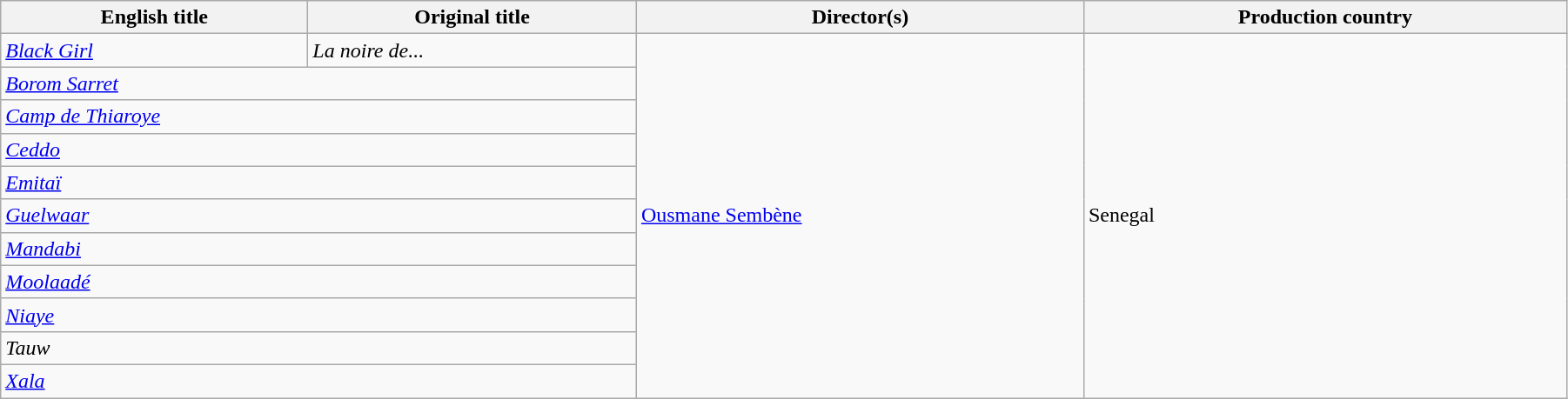<table class="wikitable" style="width:95%; margin-bottom:2px">
<tr>
<th>English title</th>
<th>Original title</th>
<th>Director(s)</th>
<th>Production country</th>
</tr>
<tr>
<td><em><a href='#'>Black Girl</a></em></td>
<td><em>La noire de...</em></td>
<td rowspan=11><a href='#'>Ousmane Sembène</a></td>
<td rowspan=11>Senegal</td>
</tr>
<tr>
<td colspan=2><em><a href='#'>Borom Sarret</a></em></td>
</tr>
<tr>
<td colspan=2><em><a href='#'>Camp de Thiaroye</a></em></td>
</tr>
<tr>
<td colspan=2><em><a href='#'>Ceddo</a></em></td>
</tr>
<tr>
<td colspan=2><em><a href='#'>Emitaï</a></em></td>
</tr>
<tr>
<td colspan=2><em><a href='#'>Guelwaar</a></em></td>
</tr>
<tr>
<td colspan=2><em><a href='#'>Mandabi</a></em></td>
</tr>
<tr>
<td colspan=2><em><a href='#'>Moolaadé</a></em></td>
</tr>
<tr>
<td colspan=2><em><a href='#'>Niaye</a></em></td>
</tr>
<tr>
<td colspan=2><em>Tauw</em></td>
</tr>
<tr>
<td colspan=2><em><a href='#'>Xala</a></em></td>
</tr>
</table>
